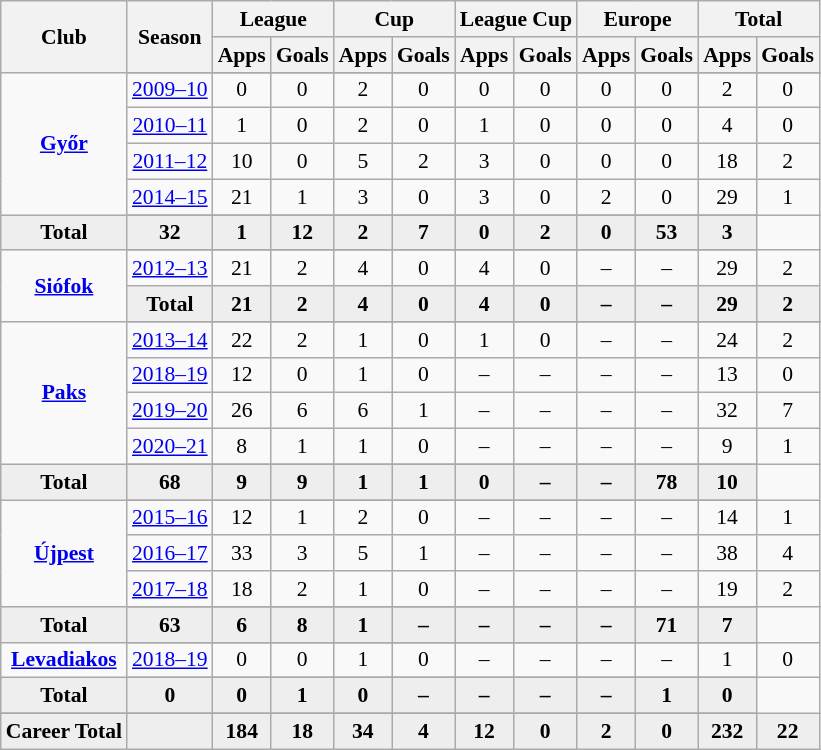<table class="wikitable" style="font-size:90%; text-align: center;">
<tr>
<th rowspan="2">Club</th>
<th rowspan="2">Season</th>
<th colspan="2">League</th>
<th colspan="2">Cup</th>
<th colspan="2">League Cup</th>
<th colspan="2">Europe</th>
<th colspan="2">Total</th>
</tr>
<tr>
<th>Apps</th>
<th>Goals</th>
<th>Apps</th>
<th>Goals</th>
<th>Apps</th>
<th>Goals</th>
<th>Apps</th>
<th>Goals</th>
<th>Apps</th>
<th>Goals</th>
</tr>
<tr ||-||-||-|->
<td rowspan="6" valign="center"><strong><a href='#'>Győr</a></strong></td>
</tr>
<tr>
<td><a href='#'>2009–10</a></td>
<td>0</td>
<td>0</td>
<td>2</td>
<td>0</td>
<td>0</td>
<td>0</td>
<td>0</td>
<td>0</td>
<td>2</td>
<td>0</td>
</tr>
<tr>
<td><a href='#'>2010–11</a></td>
<td>1</td>
<td>0</td>
<td>2</td>
<td>0</td>
<td>1</td>
<td>0</td>
<td>0</td>
<td>0</td>
<td>4</td>
<td>0</td>
</tr>
<tr>
<td><a href='#'>2011–12</a></td>
<td>10</td>
<td>0</td>
<td>5</td>
<td>2</td>
<td>3</td>
<td>0</td>
<td>0</td>
<td>0</td>
<td>18</td>
<td>2</td>
</tr>
<tr>
<td><a href='#'>2014–15</a></td>
<td>21</td>
<td>1</td>
<td>3</td>
<td>0</td>
<td>3</td>
<td>0</td>
<td>2</td>
<td>0</td>
<td>29</td>
<td>1</td>
</tr>
<tr>
</tr>
<tr style="font-weight:bold; background-color:#eeeeee;">
<td>Total</td>
<td>32</td>
<td>1</td>
<td>12</td>
<td>2</td>
<td>7</td>
<td>0</td>
<td>2</td>
<td>0</td>
<td>53</td>
<td>3</td>
</tr>
<tr>
<td rowspan="3" valign="center"><strong><a href='#'>Siófok</a></strong></td>
</tr>
<tr>
<td><a href='#'>2012–13</a></td>
<td>21</td>
<td>2</td>
<td>4</td>
<td>0</td>
<td>4</td>
<td>0</td>
<td>–</td>
<td>–</td>
<td>29</td>
<td>2</td>
</tr>
<tr style="font-weight:bold; background-color:#eeeeee;">
<td>Total</td>
<td>21</td>
<td>2</td>
<td>4</td>
<td>0</td>
<td>4</td>
<td>0</td>
<td>–</td>
<td>–</td>
<td>29</td>
<td>2</td>
</tr>
<tr>
<td rowspan="6" valign="center"><strong><a href='#'>Paks</a></strong></td>
</tr>
<tr>
<td><a href='#'>2013–14</a></td>
<td>22</td>
<td>2</td>
<td>1</td>
<td>0</td>
<td>1</td>
<td>0</td>
<td>–</td>
<td>–</td>
<td>24</td>
<td>2</td>
</tr>
<tr>
<td><a href='#'>2018–19</a></td>
<td>12</td>
<td>0</td>
<td>1</td>
<td>0</td>
<td>–</td>
<td>–</td>
<td>–</td>
<td>–</td>
<td>13</td>
<td>0</td>
</tr>
<tr>
<td><a href='#'>2019–20</a></td>
<td>26</td>
<td>6</td>
<td>6</td>
<td>1</td>
<td>–</td>
<td>–</td>
<td>–</td>
<td>–</td>
<td>32</td>
<td>7</td>
</tr>
<tr>
<td><a href='#'>2020–21</a></td>
<td>8</td>
<td>1</td>
<td>1</td>
<td>0</td>
<td>–</td>
<td>–</td>
<td>–</td>
<td>–</td>
<td>9</td>
<td>1</td>
</tr>
<tr>
</tr>
<tr style="font-weight:bold; background-color:#eeeeee;">
<td>Total</td>
<td>68</td>
<td>9</td>
<td>9</td>
<td>1</td>
<td>1</td>
<td>0</td>
<td>–</td>
<td>–</td>
<td>78</td>
<td>10</td>
</tr>
<tr>
<td rowspan="5" valign="center"><strong><a href='#'>Újpest</a></strong></td>
</tr>
<tr>
<td><a href='#'>2015–16</a></td>
<td>12</td>
<td>1</td>
<td>2</td>
<td>0</td>
<td>–</td>
<td>–</td>
<td>–</td>
<td>–</td>
<td>14</td>
<td>1</td>
</tr>
<tr>
<td><a href='#'>2016–17</a></td>
<td>33</td>
<td>3</td>
<td>5</td>
<td>1</td>
<td>–</td>
<td>–</td>
<td>–</td>
<td>–</td>
<td>38</td>
<td>4</td>
</tr>
<tr>
<td><a href='#'>2017–18</a></td>
<td>18</td>
<td>2</td>
<td>1</td>
<td>0</td>
<td>–</td>
<td>–</td>
<td>–</td>
<td>–</td>
<td>19</td>
<td>2</td>
</tr>
<tr>
</tr>
<tr style="font-weight:bold; background-color:#eeeeee;">
<td>Total</td>
<td>63</td>
<td>6</td>
<td>8</td>
<td>1</td>
<td>–</td>
<td>–</td>
<td>–</td>
<td>–</td>
<td>71</td>
<td>7</td>
</tr>
<tr>
<td rowspan="3" valign="center"><strong><a href='#'>Levadiakos</a></strong></td>
</tr>
<tr>
<td><a href='#'>2018–19</a></td>
<td>0</td>
<td>0</td>
<td>1</td>
<td>0</td>
<td>–</td>
<td>–</td>
<td>–</td>
<td>–</td>
<td>1</td>
<td>0</td>
</tr>
<tr>
</tr>
<tr style="font-weight:bold; background-color:#eeeeee;">
<td>Total</td>
<td>0</td>
<td>0</td>
<td>1</td>
<td>0</td>
<td>–</td>
<td>–</td>
<td>–</td>
<td>–</td>
<td>1</td>
<td>0</td>
</tr>
<tr>
</tr>
<tr style="font-weight:bold; background-color:#eeeeee;">
<td rowspan="2" valign="top"><strong>Career Total</strong></td>
<td></td>
<td><strong>184</strong></td>
<td><strong>18</strong></td>
<td><strong>34</strong></td>
<td><strong>4</strong></td>
<td><strong>12</strong></td>
<td><strong>0</strong></td>
<td><strong>2</strong></td>
<td><strong>0</strong></td>
<td><strong>232</strong></td>
<td><strong>22</strong></td>
</tr>
</table>
